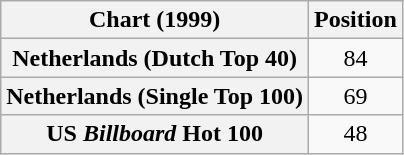<table class="wikitable sortable plainrowheaders">
<tr>
<th>Chart (1999)</th>
<th>Position</th>
</tr>
<tr>
<th scope="row">Netherlands (Dutch Top 40)</th>
<td align="center">84</td>
</tr>
<tr>
<th scope="row">Netherlands (Single Top 100)</th>
<td align="center">69</td>
</tr>
<tr>
<th scope="row">US <em>Billboard</em> Hot 100</th>
<td align="center">48</td>
</tr>
</table>
